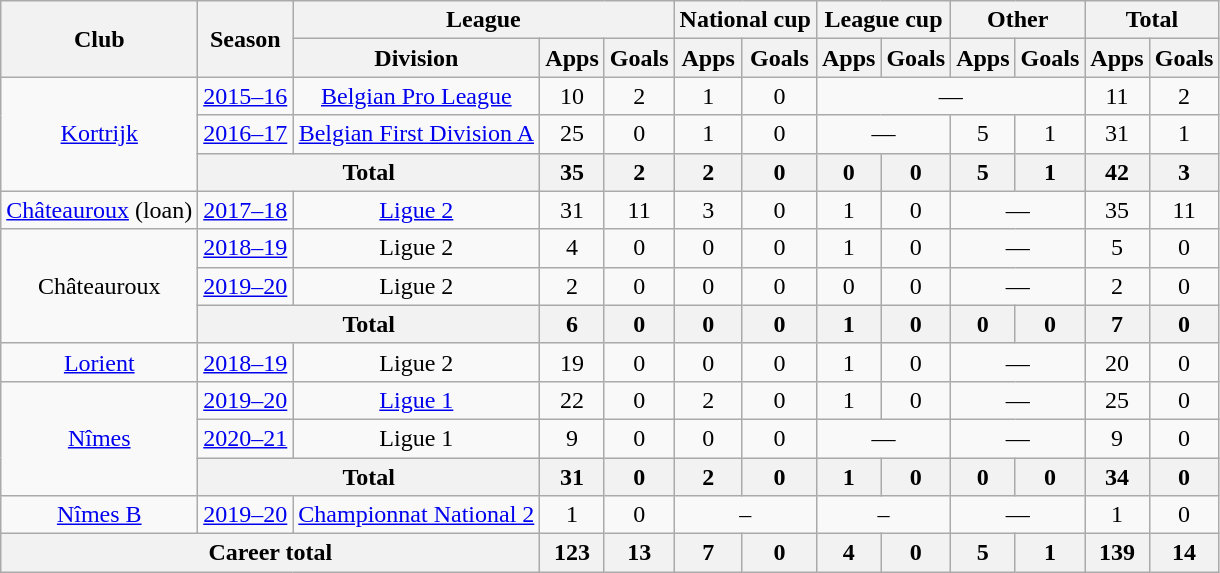<table class="wikitable" style="text-align:center">
<tr>
<th rowspan="2">Club</th>
<th rowspan="2">Season</th>
<th colspan="3">League</th>
<th colspan="2">National cup</th>
<th colspan="2">League cup</th>
<th colspan="2">Other</th>
<th colspan="2">Total</th>
</tr>
<tr>
<th>Division</th>
<th>Apps</th>
<th>Goals</th>
<th>Apps</th>
<th>Goals</th>
<th>Apps</th>
<th>Goals</th>
<th>Apps</th>
<th>Goals</th>
<th>Apps</th>
<th>Goals</th>
</tr>
<tr>
<td rowspan="3"><a href='#'>Kortrijk</a></td>
<td><a href='#'>2015–16</a></td>
<td><a href='#'>Belgian Pro League</a></td>
<td>10</td>
<td>2</td>
<td>1</td>
<td>0</td>
<td colspan="4">—</td>
<td>11</td>
<td>2</td>
</tr>
<tr>
<td><a href='#'>2016–17</a></td>
<td><a href='#'>Belgian First Division A</a></td>
<td>25</td>
<td>0</td>
<td>1</td>
<td>0</td>
<td colspan="2">—</td>
<td>5</td>
<td>1</td>
<td>31</td>
<td>1</td>
</tr>
<tr>
<th colspan="2">Total</th>
<th>35</th>
<th>2</th>
<th>2</th>
<th>0</th>
<th>0</th>
<th>0</th>
<th>5</th>
<th>1</th>
<th>42</th>
<th>3</th>
</tr>
<tr>
<td><a href='#'>Châteauroux</a> (loan)</td>
<td><a href='#'>2017–18</a></td>
<td><a href='#'>Ligue 2</a></td>
<td>31</td>
<td>11</td>
<td>3</td>
<td>0</td>
<td>1</td>
<td>0</td>
<td colspan="2">—</td>
<td>35</td>
<td>11</td>
</tr>
<tr>
<td rowspan="3">Châteauroux</td>
<td><a href='#'>2018–19</a></td>
<td>Ligue 2</td>
<td>4</td>
<td>0</td>
<td>0</td>
<td>0</td>
<td>1</td>
<td>0</td>
<td colspan="2">—</td>
<td>5</td>
<td>0</td>
</tr>
<tr>
<td><a href='#'>2019–20</a></td>
<td>Ligue 2</td>
<td>2</td>
<td>0</td>
<td>0</td>
<td>0</td>
<td>0</td>
<td>0</td>
<td colspan="2">—</td>
<td>2</td>
<td>0</td>
</tr>
<tr>
<th colspan="2">Total</th>
<th>6</th>
<th>0</th>
<th>0</th>
<th>0</th>
<th>1</th>
<th>0</th>
<th>0</th>
<th>0</th>
<th>7</th>
<th>0</th>
</tr>
<tr>
<td><a href='#'>Lorient</a></td>
<td><a href='#'>2018–19</a></td>
<td>Ligue 2</td>
<td>19</td>
<td>0</td>
<td>0</td>
<td>0</td>
<td>1</td>
<td>0</td>
<td colspan="2">—</td>
<td>20</td>
<td>0</td>
</tr>
<tr>
<td rowspan="3"><a href='#'>Nîmes</a></td>
<td><a href='#'>2019–20</a></td>
<td><a href='#'>Ligue 1</a></td>
<td>22</td>
<td>0</td>
<td>2</td>
<td>0</td>
<td>1</td>
<td>0</td>
<td colspan="2">—</td>
<td>25</td>
<td>0</td>
</tr>
<tr>
<td><a href='#'>2020–21</a></td>
<td>Ligue 1</td>
<td>9</td>
<td>0</td>
<td>0</td>
<td>0</td>
<td colspan="2">—</td>
<td colspan="2">—</td>
<td>9</td>
<td>0</td>
</tr>
<tr>
<th colspan="2">Total</th>
<th>31</th>
<th>0</th>
<th>2</th>
<th>0</th>
<th>1</th>
<th>0</th>
<th>0</th>
<th>0</th>
<th>34</th>
<th>0</th>
</tr>
<tr>
<td><a href='#'>Nîmes B</a></td>
<td><a href='#'>2019–20</a></td>
<td><a href='#'>Championnat National 2</a></td>
<td>1</td>
<td>0</td>
<td colspan="2">–</td>
<td colspan="2">–</td>
<td colspan="2">—</td>
<td>1</td>
<td>0</td>
</tr>
<tr>
<th colspan="3">Career total</th>
<th>123</th>
<th>13</th>
<th>7</th>
<th>0</th>
<th>4</th>
<th>0</th>
<th>5</th>
<th>1</th>
<th>139</th>
<th>14</th>
</tr>
</table>
